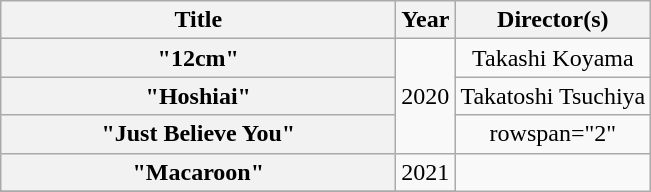<table class="wikitable plainrowheaders" style="text-align:center;">
<tr>
<th scope="col" style="width:16em;">Title</th>
<th scope="col">Year</th>
<th scope="col">Director(s)</th>
</tr>
<tr>
<th scope="row">"12cm"</th>
<td rowspan="3">2020</td>
<td>Takashi Koyama</td>
</tr>
<tr>
<th scope="row">"Hoshiai"</th>
<td>Takatoshi Tsuchiya</td>
</tr>
<tr>
<th scope="row">"Just Believe You"</th>
<td>rowspan="2" </td>
</tr>
<tr>
<th scope="row">"Macaroon"</th>
<td>2021</td>
</tr>
<tr>
</tr>
</table>
